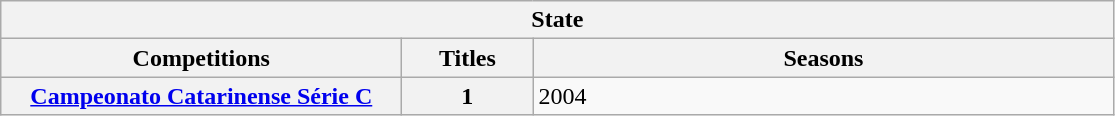<table class="wikitable">
<tr>
<th colspan="3">State</th>
</tr>
<tr>
<th style="width:260px">Competitions</th>
<th style="width:80px">Titles</th>
<th style="width:380px">Seasons</th>
</tr>
<tr>
<th><a href='#'>Campeonato Catarinense Série C</a></th>
<th>1</th>
<td>2004</td>
</tr>
</table>
